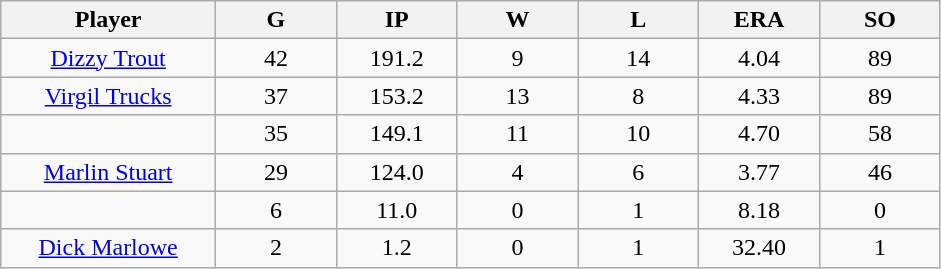<table class="wikitable sortable">
<tr>
<th bgcolor="#DDDDFF" width="16%">Player</th>
<th bgcolor="#DDDDFF" width="9%">G</th>
<th bgcolor="#DDDDFF" width="9%">IP</th>
<th bgcolor="#DDDDFF" width="9%">W</th>
<th bgcolor="#DDDDFF" width="9%">L</th>
<th bgcolor="#DDDDFF" width="9%">ERA</th>
<th bgcolor="#DDDDFF" width="9%">SO</th>
</tr>
<tr align="center">
<td><a href='#'>Dizzy Trout</a></td>
<td>42</td>
<td>191.2</td>
<td>9</td>
<td>14</td>
<td>4.04</td>
<td>89</td>
</tr>
<tr align="center">
<td><a href='#'>Virgil Trucks</a></td>
<td>37</td>
<td>153.2</td>
<td>13</td>
<td>8</td>
<td>4.33</td>
<td>89</td>
</tr>
<tr align="center">
<td></td>
<td>35</td>
<td>149.1</td>
<td>11</td>
<td>10</td>
<td>4.70</td>
<td>58</td>
</tr>
<tr align="center">
<td><a href='#'>Marlin Stuart</a></td>
<td>29</td>
<td>124.0</td>
<td>4</td>
<td>6</td>
<td>3.77</td>
<td>46</td>
</tr>
<tr align="center">
<td></td>
<td>6</td>
<td>11.0</td>
<td>0</td>
<td>1</td>
<td>8.18</td>
<td>0</td>
</tr>
<tr align="center">
<td><a href='#'>Dick Marlowe</a></td>
<td>2</td>
<td>1.2</td>
<td>0</td>
<td>1</td>
<td>32.40</td>
<td>1</td>
</tr>
</table>
